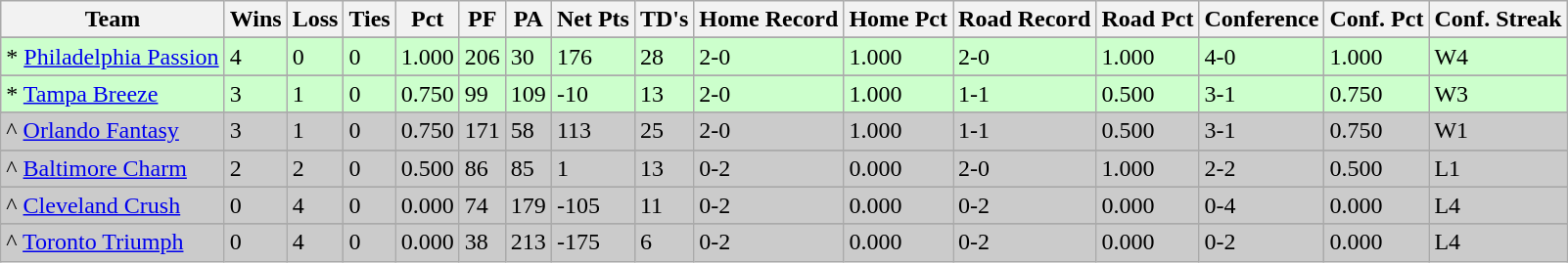<table class="wikitable">
<tr>
<th>Team</th>
<th>Wins</th>
<th>Loss</th>
<th>Ties</th>
<th>Pct</th>
<th>PF</th>
<th>PA</th>
<th>Net Pts</th>
<th>TD's</th>
<th>Home Record</th>
<th>Home Pct</th>
<th>Road Record</th>
<th>Road Pct</th>
<th>Conference</th>
<th>Conf. Pct</th>
<th>Conf. Streak</th>
</tr>
<tr>
</tr>
<tr bgcolor="#ccffcc">
<td>* <a href='#'>Philadelphia Passion</a></td>
<td>4</td>
<td>0</td>
<td>0</td>
<td>1.000</td>
<td>206</td>
<td>30</td>
<td>176</td>
<td>28</td>
<td>2-0</td>
<td>1.000</td>
<td>2-0</td>
<td>1.000</td>
<td>4-0</td>
<td>1.000</td>
<td>W4</td>
</tr>
<tr>
</tr>
<tr bgcolor="#ccffcc">
<td>* <a href='#'>Tampa Breeze</a></td>
<td>3</td>
<td>1</td>
<td>0</td>
<td>0.750</td>
<td>99</td>
<td>109</td>
<td>-10</td>
<td>13</td>
<td>2-0</td>
<td>1.000</td>
<td>1-1</td>
<td>0.500</td>
<td>3-1</td>
<td>0.750</td>
<td>W3</td>
</tr>
<tr>
</tr>
<tr bgcolor="cbcbcb">
<td>^ <a href='#'>Orlando Fantasy</a></td>
<td>3</td>
<td>1</td>
<td>0</td>
<td>0.750</td>
<td>171</td>
<td>58</td>
<td>113</td>
<td>25</td>
<td>2-0</td>
<td>1.000</td>
<td>1-1</td>
<td>0.500</td>
<td>3-1</td>
<td>0.750</td>
<td>W1</td>
</tr>
<tr>
</tr>
<tr bgcolor="cbcbcb">
<td>^ <a href='#'>Baltimore Charm</a></td>
<td>2</td>
<td>2</td>
<td>0</td>
<td>0.500</td>
<td>86</td>
<td>85</td>
<td>1</td>
<td>13</td>
<td>0-2</td>
<td>0.000</td>
<td>2-0</td>
<td>1.000</td>
<td>2-2</td>
<td>0.500</td>
<td>L1</td>
</tr>
<tr>
</tr>
<tr bgcolor="cbcbcb">
<td>^ <a href='#'>Cleveland Crush</a></td>
<td>0</td>
<td>4</td>
<td>0</td>
<td>0.000</td>
<td>74</td>
<td>179</td>
<td>-105</td>
<td>11</td>
<td>0-2</td>
<td>0.000</td>
<td>0-2</td>
<td>0.000</td>
<td>0-4</td>
<td>0.000</td>
<td>L4</td>
</tr>
<tr>
</tr>
<tr bgcolor="cbcbcb">
<td>^ <a href='#'>Toronto Triumph</a></td>
<td>0</td>
<td>4</td>
<td>0</td>
<td>0.000</td>
<td>38</td>
<td>213</td>
<td>-175</td>
<td>6</td>
<td>0-2</td>
<td>0.000</td>
<td>0-2</td>
<td>0.000</td>
<td>0-2</td>
<td>0.000</td>
<td>L4</td>
</tr>
</table>
